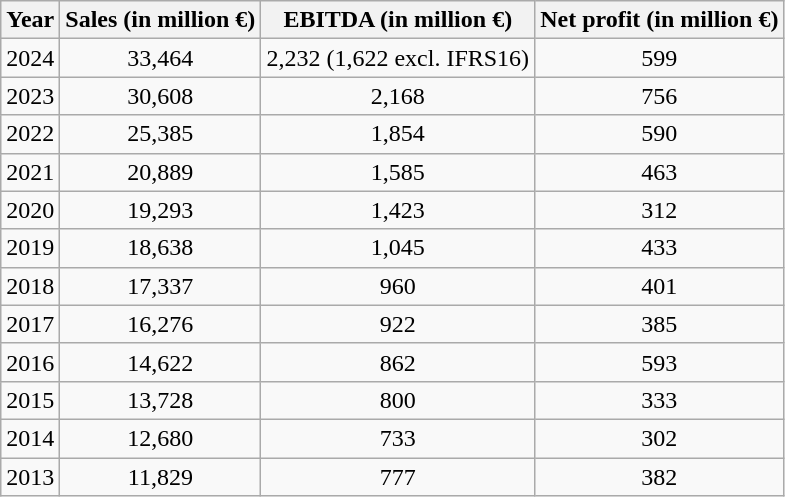<table class="wikitable" style="text-align:center;">
<tr>
<th>Year</th>
<th>Sales (in million €)</th>
<th>EBITDA (in million €)</th>
<th>Net profit (in million €)</th>
</tr>
<tr>
<td>2024</td>
<td>33,464</td>
<td>2,232 (1,622 excl. IFRS16)</td>
<td>599</td>
</tr>
<tr>
<td>2023</td>
<td>30,608</td>
<td>2,168</td>
<td>756</td>
</tr>
<tr>
<td>2022</td>
<td>25,385</td>
<td>1,854</td>
<td>590</td>
</tr>
<tr>
<td>2021</td>
<td>20,889</td>
<td>1,585</td>
<td>463</td>
</tr>
<tr>
<td>2020</td>
<td>19,293</td>
<td>1,423</td>
<td>312</td>
</tr>
<tr>
<td>2019</td>
<td>18,638</td>
<td>1,045</td>
<td>433</td>
</tr>
<tr>
<td>2018</td>
<td>17,337</td>
<td>960</td>
<td>401</td>
</tr>
<tr>
<td>2017</td>
<td>16,276</td>
<td>922</td>
<td>385</td>
</tr>
<tr>
<td>2016</td>
<td>14,622</td>
<td>862</td>
<td>593</td>
</tr>
<tr>
<td>2015</td>
<td>13,728</td>
<td>800</td>
<td>333</td>
</tr>
<tr>
<td>2014</td>
<td>12,680</td>
<td>733</td>
<td>302</td>
</tr>
<tr>
<td>2013</td>
<td>11,829</td>
<td>777</td>
<td>382</td>
</tr>
</table>
